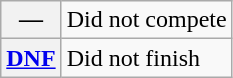<table class="wikitable">
<tr>
<th scope="row">—</th>
<td>Did not compete</td>
</tr>
<tr>
<th scope="row"><a href='#'>DNF</a></th>
<td>Did not finish</td>
</tr>
</table>
